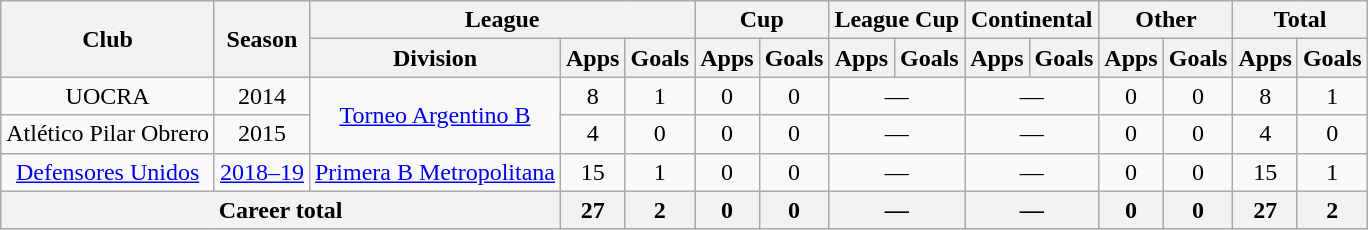<table class="wikitable" style="text-align:center">
<tr>
<th rowspan="2">Club</th>
<th rowspan="2">Season</th>
<th colspan="3">League</th>
<th colspan="2">Cup</th>
<th colspan="2">League Cup</th>
<th colspan="2">Continental</th>
<th colspan="2">Other</th>
<th colspan="2">Total</th>
</tr>
<tr>
<th>Division</th>
<th>Apps</th>
<th>Goals</th>
<th>Apps</th>
<th>Goals</th>
<th>Apps</th>
<th>Goals</th>
<th>Apps</th>
<th>Goals</th>
<th>Apps</th>
<th>Goals</th>
<th>Apps</th>
<th>Goals</th>
</tr>
<tr>
<td rowspan="1">UOCRA</td>
<td>2014</td>
<td rowspan="2"><a href='#'>Torneo Argentino B</a></td>
<td>8</td>
<td>1</td>
<td>0</td>
<td>0</td>
<td colspan="2">—</td>
<td colspan="2">—</td>
<td>0</td>
<td>0</td>
<td>8</td>
<td>1</td>
</tr>
<tr>
<td rowspan="1">Atlético Pilar Obrero</td>
<td>2015</td>
<td>4</td>
<td>0</td>
<td>0</td>
<td>0</td>
<td colspan="2">—</td>
<td colspan="2">—</td>
<td>0</td>
<td>0</td>
<td>4</td>
<td>0</td>
</tr>
<tr>
<td rowspan="1"><a href='#'>Defensores Unidos</a></td>
<td><a href='#'>2018–19</a></td>
<td rowspan="1"><a href='#'>Primera B Metropolitana</a></td>
<td>15</td>
<td>1</td>
<td>0</td>
<td>0</td>
<td colspan="2">—</td>
<td colspan="2">—</td>
<td>0</td>
<td>0</td>
<td>15</td>
<td>1</td>
</tr>
<tr>
<th colspan="3">Career total</th>
<th>27</th>
<th>2</th>
<th>0</th>
<th>0</th>
<th colspan="2">—</th>
<th colspan="2">—</th>
<th>0</th>
<th>0</th>
<th>27</th>
<th>2</th>
</tr>
</table>
